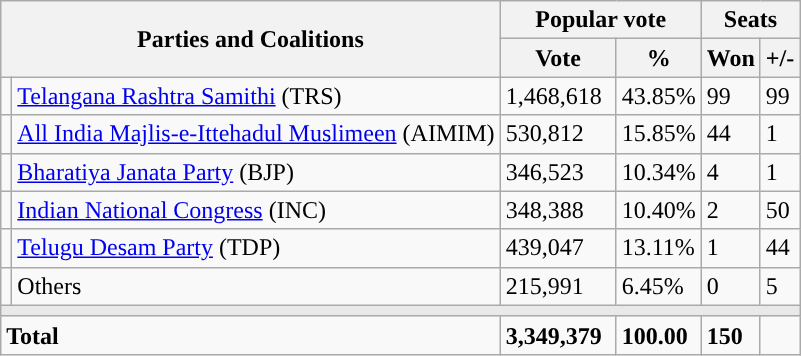<table class="wikitable sortable">
<tr>
<th colspan="2" rowspan="2" width="150">Parties and Coalitions</th>
<th colspan="2">Popular vote</th>
<th colspan="2">Seats</th>
</tr>
<tr>
<th width="70">Vote</th>
<th width="45">%</th>
<th>Won</th>
<th>+/-</th>
</tr>
<tr>
<td></td>
<td align="left"><a href='#'>Telangana Rashtra Samithi</a> (TRS)</td>
<td>1,468,618</td>
<td>43.85%</td>
<td>99</td>
<td>99</td>
</tr>
<tr>
<td></td>
<td align="left"><a href='#'>All India Majlis-e-Ittehadul Muslimeen</a> (AIMIM)</td>
<td>530,812</td>
<td>15.85%</td>
<td>44</td>
<td>1</td>
</tr>
<tr>
<td></td>
<td align="left"><a href='#'>Bharatiya Janata Party</a> (BJP)</td>
<td>346,523</td>
<td>10.34%</td>
<td>4</td>
<td>1</td>
</tr>
<tr>
<td></td>
<td align="left"><a href='#'>Indian National Congress</a> (INC)</td>
<td>348,388</td>
<td>10.40%</td>
<td>2</td>
<td>50</td>
</tr>
<tr>
<td></td>
<td align="left"><a href='#'>Telugu Desam Party</a> (TDP)</td>
<td>439,047</td>
<td>13.11%</td>
<td>1</td>
<td>44</td>
</tr>
<tr>
<td></td>
<td align="left">Others</td>
<td>215,991</td>
<td>6.45%</td>
<td>0</td>
<td>5</td>
</tr>
<tr>
<td colspan="6" bgcolor="#E9E9E9"></td>
</tr>
<tr style="font-weight:bold;">
<td colspan="2" align="left">Total</td>
<td><strong>3,349,379</strong></td>
<td><strong>100.00</strong></td>
<td><strong>150</strong></td>
<td></td>
</tr>
</table>
